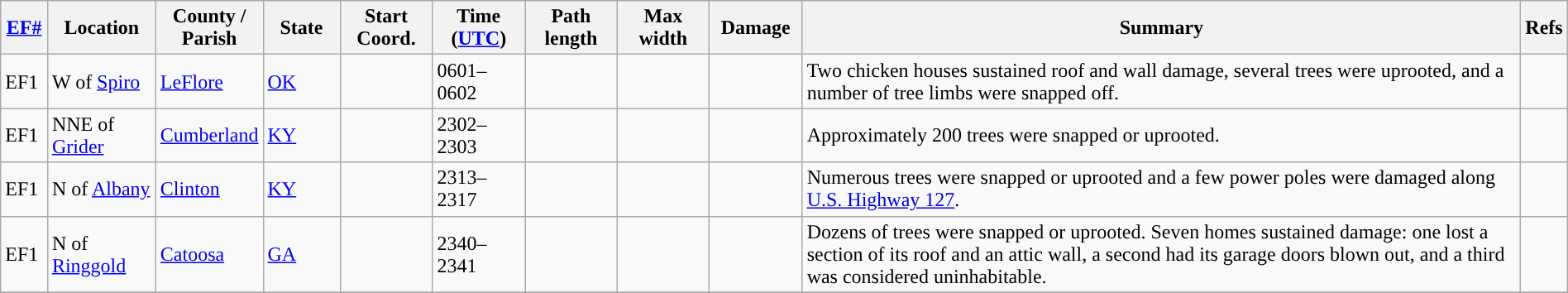<table class="wikitable sortable" style="width:100%;">
<tr>
<th scope="col" width="3%" align="center"><a href='#'>EF#</a></th>
<th scope="col" width="7%" align="center" class="unsortable">Location</th>
<th scope="col" width="6%" align="center" class="unsortable">County / Parish</th>
<th scope="col" width="5%" align="center">State</th>
<th scope="col" width="6%" align="center">Start Coord.</th>
<th scope="col" width="6%" align="center">Time (<a href='#'>UTC</a>)</th>
<th scope="col" width="6%" align="center">Path length</th>
<th scope="col" width="6%" align="center">Max width</th>
<th scope="col" width="6%" align="center">Damage</th>
<th scope="col" width="48%" class="unsortable" align="center">Summary</th>
<th scope="col" width="48%" class="unsortable" align="center">Refs</th>
</tr>
<tr>
<td>EF1</td>
<td>W of <a href='#'>Spiro</a></td>
<td><a href='#'>LeFlore</a></td>
<td><a href='#'>OK</a></td>
<td></td>
<td>0601–0602</td>
<td></td>
<td></td>
<td></td>
<td>Two chicken houses sustained roof and wall damage, several trees were uprooted, and a number of tree limbs were snapped off.</td>
<td></td>
</tr>
<tr>
<td>EF1</td>
<td>NNE of <a href='#'>Grider</a></td>
<td><a href='#'>Cumberland</a></td>
<td><a href='#'>KY</a></td>
<td></td>
<td>2302–2303</td>
<td></td>
<td></td>
<td></td>
<td>Approximately 200 trees were snapped or uprooted.</td>
<td></td>
</tr>
<tr>
<td>EF1</td>
<td>N of <a href='#'>Albany</a></td>
<td><a href='#'>Clinton</a></td>
<td><a href='#'>KY</a></td>
<td></td>
<td>2313–2317</td>
<td></td>
<td></td>
<td></td>
<td>Numerous trees were snapped or uprooted and a few power poles were damaged along <a href='#'>U.S. Highway 127</a>.</td>
<td></td>
</tr>
<tr>
<td>EF1</td>
<td>N of <a href='#'>Ringgold</a></td>
<td><a href='#'>Catoosa</a></td>
<td><a href='#'>GA</a></td>
<td></td>
<td>2340–2341</td>
<td></td>
<td></td>
<td></td>
<td>Dozens of trees were snapped or uprooted. Seven homes sustained damage: one lost a section of its roof and an attic wall, a second had its garage doors blown out, and a third was considered uninhabitable.</td>
<td></td>
</tr>
<tr>
</tr>
</table>
